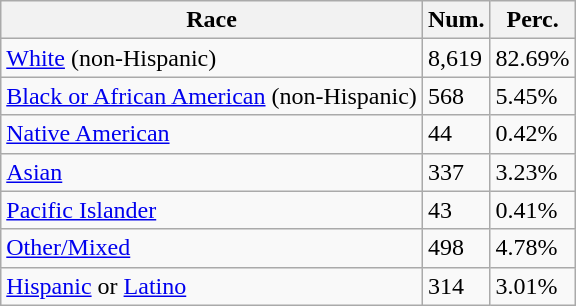<table class="wikitable">
<tr>
<th>Race</th>
<th>Num.</th>
<th>Perc.</th>
</tr>
<tr>
<td><a href='#'>White</a> (non-Hispanic)</td>
<td>8,619</td>
<td>82.69%</td>
</tr>
<tr>
<td><a href='#'>Black or African American</a> (non-Hispanic)</td>
<td>568</td>
<td>5.45%</td>
</tr>
<tr>
<td><a href='#'>Native American</a></td>
<td>44</td>
<td>0.42%</td>
</tr>
<tr>
<td><a href='#'>Asian</a></td>
<td>337</td>
<td>3.23%</td>
</tr>
<tr>
<td><a href='#'>Pacific Islander</a></td>
<td>43</td>
<td>0.41%</td>
</tr>
<tr>
<td><a href='#'>Other/Mixed</a></td>
<td>498</td>
<td>4.78%</td>
</tr>
<tr>
<td><a href='#'>Hispanic</a> or <a href='#'>Latino</a></td>
<td>314</td>
<td>3.01%</td>
</tr>
</table>
